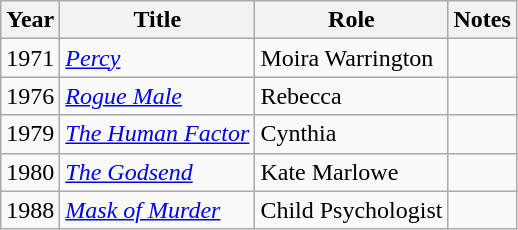<table class="wikitable">
<tr>
<th>Year</th>
<th>Title</th>
<th>Role</th>
<th>Notes</th>
</tr>
<tr>
<td>1971</td>
<td><em><a href='#'>Percy</a></em></td>
<td>Moira Warrington</td>
<td></td>
</tr>
<tr>
<td>1976</td>
<td><em><a href='#'>Rogue Male</a></em></td>
<td>Rebecca</td>
<td></td>
</tr>
<tr>
<td>1979</td>
<td><em><a href='#'>The Human Factor</a></em></td>
<td>Cynthia</td>
<td></td>
</tr>
<tr>
<td>1980</td>
<td><em><a href='#'>The Godsend</a></em></td>
<td>Kate Marlowe</td>
<td></td>
</tr>
<tr>
<td>1988</td>
<td><em><a href='#'>Mask of Murder</a></em></td>
<td>Child Psychologist</td>
</tr>
</table>
